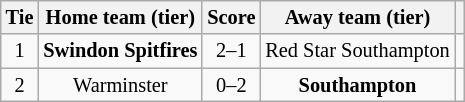<table class="wikitable" style="text-align:center; font-size:85%">
<tr>
<th>Tie</th>
<th>Home team (tier)</th>
<th>Score</th>
<th>Away team (tier)</th>
<th></th>
</tr>
<tr>
<td align="center">1</td>
<td><strong>Swindon Spitfires</strong></td>
<td align="center">2–1</td>
<td>Red Star Southampton</td>
<td></td>
</tr>
<tr>
<td align="center">2</td>
<td>Warminster</td>
<td align="center">0–2</td>
<td><strong>Southampton</strong></td>
<td></td>
</tr>
</table>
